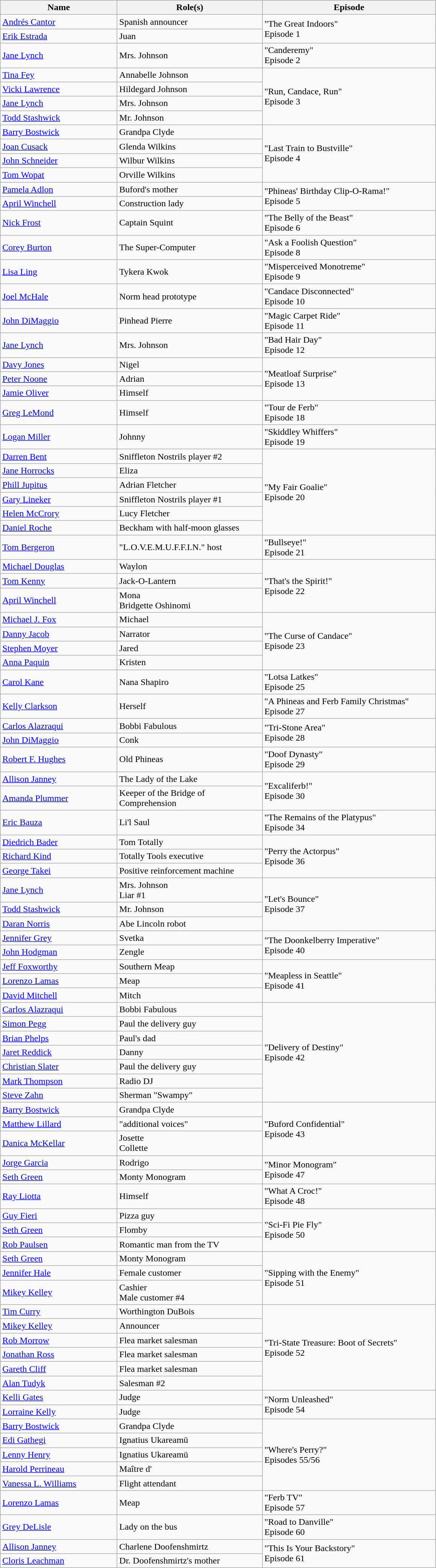<table class="wikitable">
<tr>
<th scope="col" style="width: 200px;">Name</th>
<th scope="col" style="width: 250px;">Role(s)</th>
<th scope="col" style="width: 300px;">Episode</th>
</tr>
<tr>
<td><a href='#'>Andrés Cantor</a></td>
<td>Spanish announcer</td>
<td rowspan="2">"The Great Indoors"<br>Episode 1</td>
</tr>
<tr>
<td><a href='#'>Erik Estrada</a></td>
<td>Juan</td>
</tr>
<tr>
<td><a href='#'>Jane Lynch</a></td>
<td>Mrs. Johnson</td>
<td>"Canderemy"<br>Episode 2</td>
</tr>
<tr>
<td><a href='#'>Tina Fey</a></td>
<td>Annabelle Johnson</td>
<td rowspan="4">"Run, Candace, Run"<br>Episode 3</td>
</tr>
<tr>
<td><a href='#'>Vicki Lawrence</a></td>
<td>Hildegard Johnson</td>
</tr>
<tr>
<td><a href='#'>Jane Lynch</a></td>
<td>Mrs. Johnson</td>
</tr>
<tr>
<td><a href='#'>Todd Stashwick</a></td>
<td>Mr. Johnson</td>
</tr>
<tr>
<td><a href='#'>Barry Bostwick</a></td>
<td>Grandpa Clyde</td>
<td rowspan="4">"Last Train to Bustville"<br>Episode 4</td>
</tr>
<tr>
<td><a href='#'>Joan Cusack</a></td>
<td>Glenda Wilkins</td>
</tr>
<tr>
<td><a href='#'>John Schneider</a></td>
<td>Wilbur Wilkins</td>
</tr>
<tr>
<td><a href='#'>Tom Wopat</a></td>
<td>Orville Wilkins</td>
</tr>
<tr>
<td><a href='#'>Pamela Adlon</a></td>
<td>Buford's mother</td>
<td rowspan="2">"Phineas' Birthday Clip-O-Rama!"<br>Episode 5</td>
</tr>
<tr>
<td><a href='#'>April Winchell</a></td>
<td>Construction lady</td>
</tr>
<tr>
<td><a href='#'>Nick Frost</a></td>
<td>Captain Squint</td>
<td>"The Belly of the Beast"<br>Episode 6</td>
</tr>
<tr>
<td><a href='#'>Corey Burton</a></td>
<td>The Super-Computer</td>
<td>"Ask a Foolish Question"<br>Episode 8</td>
</tr>
<tr>
<td><a href='#'>Lisa Ling</a></td>
<td>Tykera Kwok</td>
<td>"Misperceived Monotreme"<br>Episode 9</td>
</tr>
<tr>
<td><a href='#'>Joel McHale</a></td>
<td>Norm head prototype</td>
<td>"Candace Disconnected"<br>Episode 10</td>
</tr>
<tr>
<td><a href='#'>John DiMaggio</a></td>
<td>Pinhead Pierre</td>
<td>"Magic Carpet Ride"<br>Episode 11</td>
</tr>
<tr>
<td><a href='#'>Jane Lynch</a></td>
<td>Mrs. Johnson</td>
<td>"Bad Hair Day"<br>Episode 12</td>
</tr>
<tr>
<td><a href='#'>Davy Jones</a></td>
<td>Nigel</td>
<td rowspan="3">"Meatloaf Surprise"<br>Episode 13</td>
</tr>
<tr>
<td><a href='#'>Peter Noone</a></td>
<td>Adrian</td>
</tr>
<tr>
<td><a href='#'>Jamie Oliver</a></td>
<td>Himself</td>
</tr>
<tr>
<td><a href='#'>Greg LeMond</a></td>
<td>Himself</td>
<td>"Tour de Ferb"<br>Episode 18</td>
</tr>
<tr>
<td><a href='#'>Logan Miller</a></td>
<td>Johnny</td>
<td>"Skiddley Whiffers"<br>Episode 19</td>
</tr>
<tr>
<td><a href='#'>Darren Bent</a></td>
<td>Sniffleton Nostrils player #2</td>
<td rowspan="6">"My Fair Goalie"<br>Episode 20</td>
</tr>
<tr>
<td><a href='#'>Jane Horrocks</a></td>
<td>Eliza</td>
</tr>
<tr>
<td><a href='#'>Phill Jupitus</a></td>
<td>Adrian Fletcher</td>
</tr>
<tr>
<td><a href='#'>Gary Lineker</a></td>
<td>Sniffleton Nostrils player #1</td>
</tr>
<tr>
<td><a href='#'>Helen McCrory</a></td>
<td>Lucy Fletcher</td>
</tr>
<tr>
<td><a href='#'>Daniel Roche</a></td>
<td>Beckham with half-moon glasses</td>
</tr>
<tr>
<td><a href='#'>Tom Bergeron</a></td>
<td>"L.O.V.E.M.U.F.F.I.N." host</td>
<td>"Bullseye!"<br>Episode 21</td>
</tr>
<tr>
<td><a href='#'>Michael Douglas</a></td>
<td>Waylon</td>
<td rowspan="3">"That's the Spirit!"<br>Episode 22</td>
</tr>
<tr>
<td><a href='#'>Tom Kenny</a></td>
<td>Jack-O-Lantern</td>
</tr>
<tr>
<td><a href='#'>April Winchell</a></td>
<td>Mona<br>Bridgette Oshinomi</td>
</tr>
<tr>
<td><a href='#'>Michael J. Fox</a></td>
<td>Michael</td>
<td rowspan="4">"The Curse of Candace"<br>Episode 23</td>
</tr>
<tr>
<td><a href='#'>Danny Jacob</a></td>
<td>Narrator</td>
</tr>
<tr>
<td><a href='#'>Stephen Moyer</a></td>
<td>Jared</td>
</tr>
<tr>
<td><a href='#'>Anna Paquin</a></td>
<td>Kristen</td>
</tr>
<tr>
<td><a href='#'>Carol Kane</a></td>
<td>Nana Shapiro</td>
<td>"Lotsa Latkes"<br>Episode 25</td>
</tr>
<tr>
<td><a href='#'>Kelly Clarkson</a></td>
<td>Herself</td>
<td>"A Phineas and Ferb Family Christmas"<br>Episode 27</td>
</tr>
<tr>
<td><a href='#'>Carlos Alazraqui</a></td>
<td>Bobbi Fabulous</td>
<td rowspan="2">"Tri-Stone Area"<br>Episode 28</td>
</tr>
<tr>
<td><a href='#'>John DiMaggio</a></td>
<td>Conk</td>
</tr>
<tr>
<td><a href='#'>Robert F. Hughes</a></td>
<td>Old Phineas</td>
<td>"Doof Dynasty"<br>Episode 29</td>
</tr>
<tr>
<td><a href='#'>Allison Janney</a></td>
<td>The Lady of the Lake</td>
<td rowspan="2">"Excaliferb!"<br>Episode 30</td>
</tr>
<tr>
<td><a href='#'>Amanda Plummer</a></td>
<td>Keeper of the Bridge of Comprehension</td>
</tr>
<tr>
<td><a href='#'>Eric Bauza</a></td>
<td>Li'l Saul</td>
<td>"The Remains of the Platypus"<br>Episode 34</td>
</tr>
<tr>
<td><a href='#'>Diedrich Bader</a></td>
<td>Tom Totally</td>
<td rowspan="3">"Perry the Actorpus"<br>Episode 36</td>
</tr>
<tr>
<td><a href='#'>Richard Kind</a></td>
<td>Totally Tools executive</td>
</tr>
<tr>
<td><a href='#'>George Takei</a></td>
<td>Positive reinforcement machine</td>
</tr>
<tr>
<td><a href='#'>Jane Lynch</a></td>
<td>Mrs. Johnson<br>Liar #1</td>
<td rowspan="3">"Let's Bounce"<br>Episode 37</td>
</tr>
<tr>
<td><a href='#'>Todd Stashwick</a></td>
<td>Mr. Johnson</td>
</tr>
<tr>
<td><a href='#'>Daran Norris</a></td>
<td>Abe Lincoln robot</td>
</tr>
<tr>
<td><a href='#'>Jennifer Grey</a></td>
<td>Svetka</td>
<td rowspan="2">"The Doonkelberry Imperative"<br>Episode 40</td>
</tr>
<tr>
<td><a href='#'>John Hodgman</a></td>
<td>Zengle</td>
</tr>
<tr>
<td><a href='#'>Jeff Foxworthy</a></td>
<td>Southern Meap</td>
<td rowspan="3">"Meapless in Seattle"<br>Episode 41</td>
</tr>
<tr>
<td><a href='#'>Lorenzo Lamas</a></td>
<td>Meap</td>
</tr>
<tr>
<td><a href='#'>David Mitchell</a></td>
<td>Mitch</td>
</tr>
<tr>
<td><a href='#'>Carlos Alazraqui</a></td>
<td>Bobbi Fabulous</td>
<td rowspan="7">"Delivery of Destiny"<br>Episode 42</td>
</tr>
<tr>
<td><a href='#'>Simon Pegg</a></td>
<td>Paul the delivery guy</td>
</tr>
<tr>
<td><a href='#'>Brian Phelps</a></td>
<td>Paul's dad</td>
</tr>
<tr>
<td><a href='#'>Jaret Reddick</a></td>
<td>Danny</td>
</tr>
<tr>
<td><a href='#'>Christian Slater</a></td>
<td>Paul the delivery guy</td>
</tr>
<tr>
<td><a href='#'>Mark Thompson</a></td>
<td>Radio DJ</td>
</tr>
<tr>
<td><a href='#'>Steve Zahn</a></td>
<td>Sherman "Swampy"</td>
</tr>
<tr>
<td><a href='#'>Barry Bostwick</a></td>
<td>Grandpa Clyde</td>
<td rowspan="3">"Buford Confidential"<br>Episode 43</td>
</tr>
<tr>
<td><a href='#'>Matthew Lillard</a></td>
<td>"additional voices"</td>
</tr>
<tr>
<td><a href='#'>Danica McKellar</a></td>
<td>Josette<br>Collette</td>
</tr>
<tr>
<td><a href='#'>Jorge Garcia</a></td>
<td>Rodrigo</td>
<td rowspan="2">"Minor Monogram"<br>Episode 47</td>
</tr>
<tr>
<td><a href='#'>Seth Green</a></td>
<td>Monty Monogram</td>
</tr>
<tr>
<td><a href='#'>Ray Liotta</a></td>
<td>Himself</td>
<td>"What A Croc!"<br>Episode 48</td>
</tr>
<tr>
<td><a href='#'>Guy Fieri</a></td>
<td>Pizza guy</td>
<td rowspan="3">"Sci-Fi Pie Fly"<br>Episode 50</td>
</tr>
<tr>
<td><a href='#'>Seth Green</a></td>
<td>Flomby</td>
</tr>
<tr>
<td><a href='#'>Rob Paulsen</a></td>
<td>Romantic man from the TV</td>
</tr>
<tr>
<td><a href='#'>Seth Green</a></td>
<td>Monty Monogram</td>
<td rowspan="3">"Sipping with the Enemy"<br>Episode 51</td>
</tr>
<tr>
<td><a href='#'>Jennifer Hale</a></td>
<td>Female customer</td>
</tr>
<tr>
<td><a href='#'>Mikey Kelley</a></td>
<td>Cashier<br>Male customer #4</td>
</tr>
<tr>
<td><a href='#'>Tim Curry</a></td>
<td>Worthington DuBois</td>
<td rowspan="6">"Tri-State Treasure: Boot of Secrets"<br>Episode 52</td>
</tr>
<tr>
<td><a href='#'>Mikey Kelley</a></td>
<td>Announcer</td>
</tr>
<tr>
<td><a href='#'>Rob Morrow</a></td>
<td>Flea market salesman</td>
</tr>
<tr>
<td><a href='#'>Jonathan Ross</a></td>
<td>Flea market salesman</td>
</tr>
<tr>
<td><a href='#'>Gareth Cliff</a></td>
<td>Flea market salesman</td>
</tr>
<tr>
<td><a href='#'>Alan Tudyk</a></td>
<td>Salesman #2</td>
</tr>
<tr>
<td><a href='#'>Kelli Gates</a></td>
<td>Judge</td>
<td rowspan="2">"Norm Unleashed"<br>Episode 54</td>
</tr>
<tr>
<td><a href='#'>Lorraine Kelly</a></td>
<td>Judge</td>
</tr>
<tr>
<td><a href='#'>Barry Bostwick</a></td>
<td>Grandpa Clyde</td>
<td rowspan="5">"Where's Perry?"<br>Episodes 55/56</td>
</tr>
<tr>
<td><a href='#'>Edi Gathegi</a></td>
<td>Ignatius Ukareamü</td>
</tr>
<tr>
<td><a href='#'>Lenny Henry</a></td>
<td>Ignatius Ukareamü</td>
</tr>
<tr>
<td><a href='#'>Harold Perrineau</a></td>
<td>Maître d'</td>
</tr>
<tr>
<td><a href='#'>Vanessa L. Williams</a></td>
<td>Flight attendant</td>
</tr>
<tr>
<td><a href='#'>Lorenzo Lamas</a></td>
<td>Meap</td>
<td>"Ferb TV"<br>Episode 57</td>
</tr>
<tr>
<td><a href='#'>Grey DeLisle</a></td>
<td>Lady on the bus</td>
<td>"Road to Danville"<br>Episode 60</td>
</tr>
<tr>
<td><a href='#'>Allison Janney</a></td>
<td>Charlene Doofenshmirtz</td>
<td rowspan="2">"This Is Your Backstory"<br>Episode 61</td>
</tr>
<tr>
<td><a href='#'>Cloris Leachman</a></td>
<td>Dr. Doofenshmirtz's mother</td>
</tr>
</table>
